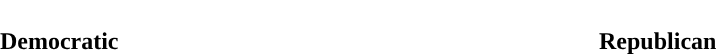<table style="width:50em; text-align:center">
<tr style="color:white">
<td style="background:"><strong>54</strong></td>
<td style="background:"><strong>42</strong></td>
</tr>
<tr>
<td><span><strong>Democratic</strong></span></td>
<td><span><strong>Republican</strong></span></td>
</tr>
</table>
